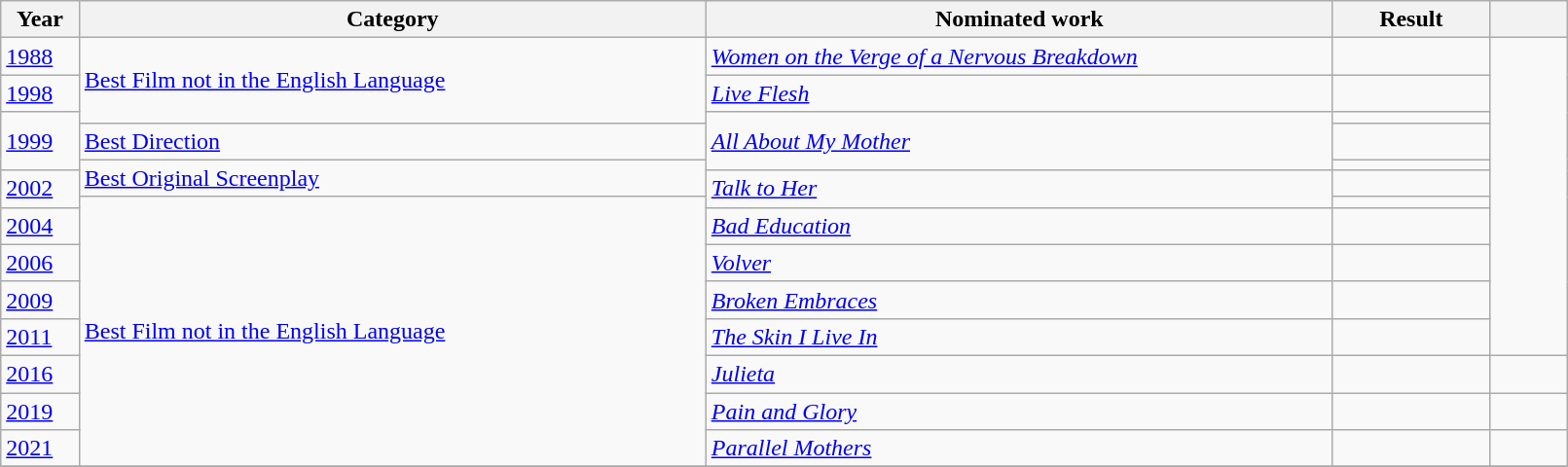<table class="wikitable" style="width:85%;">
<tr>
<th width=5%>Year</th>
<th style="width:40%;">Category</th>
<th style="width:40%;">Nominated work</th>
<th style="width:10%;">Result</th>
<th width=5%></th>
</tr>
<tr>
<td><a href='#'>1988</a></td>
<td rowspan=3><a href='#'>Best Film not in the English Language</a></td>
<td><em><a href='#'>Women on the Verge of a Nervous Breakdown</a></em></td>
<td></td>
<td rowspan="11"></td>
</tr>
<tr>
<td><a href='#'>1998</a></td>
<td><em><a href='#'>Live Flesh</a></em></td>
<td></td>
</tr>
<tr>
<td rowspan=3><a href='#'>1999</a></td>
<td rowspan=3><em><a href='#'>All About My Mother</a></em></td>
<td></td>
</tr>
<tr>
<td><a href='#'>Best Direction</a></td>
<td></td>
</tr>
<tr>
<td rowspan="2"><a href='#'>Best Original Screenplay</a></td>
<td></td>
</tr>
<tr>
<td rowspan=2><a href='#'>2002</a></td>
<td rowspan=2><em><a href='#'>Talk to Her</a></em></td>
<td></td>
</tr>
<tr>
<td rowspan=8><a href='#'>Best Film not in the English Language</a></td>
<td></td>
</tr>
<tr>
<td><a href='#'>2004</a></td>
<td><em><a href='#'>Bad Education</a></em></td>
<td></td>
</tr>
<tr>
<td><a href='#'>2006</a></td>
<td><em><a href='#'>Volver</a></em></td>
<td></td>
</tr>
<tr>
<td><a href='#'>2009</a></td>
<td><em><a href='#'>Broken Embraces</a></em></td>
<td></td>
</tr>
<tr>
<td><a href='#'>2011</a></td>
<td><em><a href='#'>The Skin I Live In</a></em></td>
<td></td>
</tr>
<tr>
<td><a href='#'>2016</a></td>
<td><em><a href='#'>Julieta</a></em></td>
<td></td>
<td></td>
</tr>
<tr>
<td><a href='#'>2019</a></td>
<td><em><a href='#'>Pain and Glory</a></em></td>
<td></td>
<td></td>
</tr>
<tr>
<td><a href='#'>2021</a></td>
<td><em><a href='#'>Parallel Mothers</a></em></td>
<td></td>
<td></td>
</tr>
<tr>
</tr>
</table>
